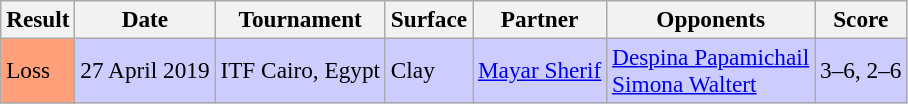<table class="sortable wikitable" style=font-size:97%>
<tr>
<th>Result</th>
<th>Date</th>
<th>Tournament</th>
<th>Surface</th>
<th>Partner</th>
<th>Opponents</th>
<th>Score</th>
</tr>
<tr style="background:#ccccff;">
<td style="background:#ffa07a;">Loss</td>
<td>27 April 2019</td>
<td>ITF Cairo, Egypt</td>
<td>Clay</td>
<td> <a href='#'>Mayar Sherif</a></td>
<td> <a href='#'>Despina Papamichail</a> <br>  <a href='#'>Simona Waltert</a></td>
<td>3–6, 2–6</td>
</tr>
</table>
